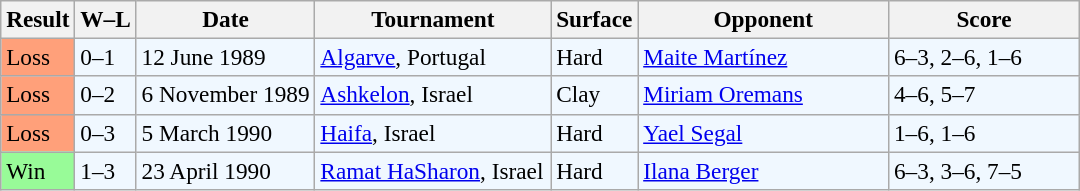<table class="sortable wikitable" style="font-size:97%;">
<tr>
<th>Result</th>
<th class="unsortable">W–L</th>
<th>Date</th>
<th style="width:150px">Tournament</th>
<th>Surface</th>
<th style="width:160px">Opponent</th>
<th style="width:120px" class="unsortable">Score</th>
</tr>
<tr style="background:#f0f8ff;">
<td style="background:#ffa07a;">Loss</td>
<td>0–1</td>
<td>12 June 1989</td>
<td><a href='#'>Algarve</a>, Portugal</td>
<td>Hard</td>
<td> <a href='#'>Maite Martínez</a></td>
<td>6–3, 2–6, 1–6</td>
</tr>
<tr style="background:#f0f8ff;">
<td style="background:#ffa07a;">Loss</td>
<td>0–2</td>
<td>6 November 1989</td>
<td><a href='#'>Ashkelon</a>, Israel</td>
<td>Clay</td>
<td> <a href='#'>Miriam Oremans</a></td>
<td>4–6, 5–7</td>
</tr>
<tr style="background:#f0f8ff;">
<td style="background:#ffa07a;">Loss</td>
<td>0–3</td>
<td>5 March 1990</td>
<td><a href='#'>Haifa</a>, Israel</td>
<td>Hard</td>
<td> <a href='#'>Yael Segal</a></td>
<td>1–6, 1–6</td>
</tr>
<tr style="background:#f0f8ff;">
<td style="background:#98fb98;">Win</td>
<td>1–3</td>
<td>23 April 1990</td>
<td><a href='#'>Ramat HaSharon</a>, Israel</td>
<td>Hard</td>
<td> <a href='#'>Ilana Berger</a></td>
<td>6–3, 3–6, 7–5</td>
</tr>
</table>
